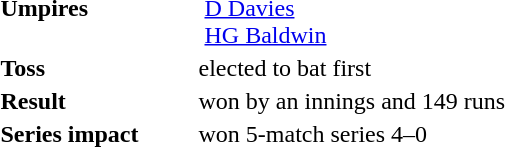<table style="background:transparent;">
<tr>
<td style="width:8em;"></td>
</tr>
<tr style="vertical-align:top;">
<td><strong>Umpires</strong></td>
<td> <a href='#'>D Davies</a><br> <a href='#'>HG Baldwin</a></td>
</tr>
<tr>
<td><strong>Toss</strong></td>
<td> elected to bat first</td>
</tr>
<tr>
<td><strong>Result</strong></td>
<td> won by an innings and 149 runs</td>
</tr>
<tr>
<td><strong>Series impact</strong></td>
<td> won 5-match series 4–0</td>
</tr>
</table>
